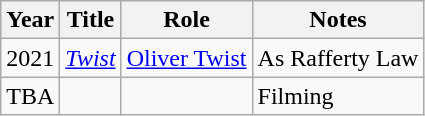<table class="wikitable sortable">
<tr>
<th>Year</th>
<th>Title</th>
<th>Role</th>
<th class="unsortable">Notes</th>
</tr>
<tr>
<td>2021</td>
<td><em><a href='#'>Twist</a></em></td>
<td><a href='#'>Oliver Twist</a></td>
<td>As Rafferty Law</td>
</tr>
<tr>
<td>TBA</td>
<td></td>
<td></td>
<td>Filming</td>
</tr>
</table>
